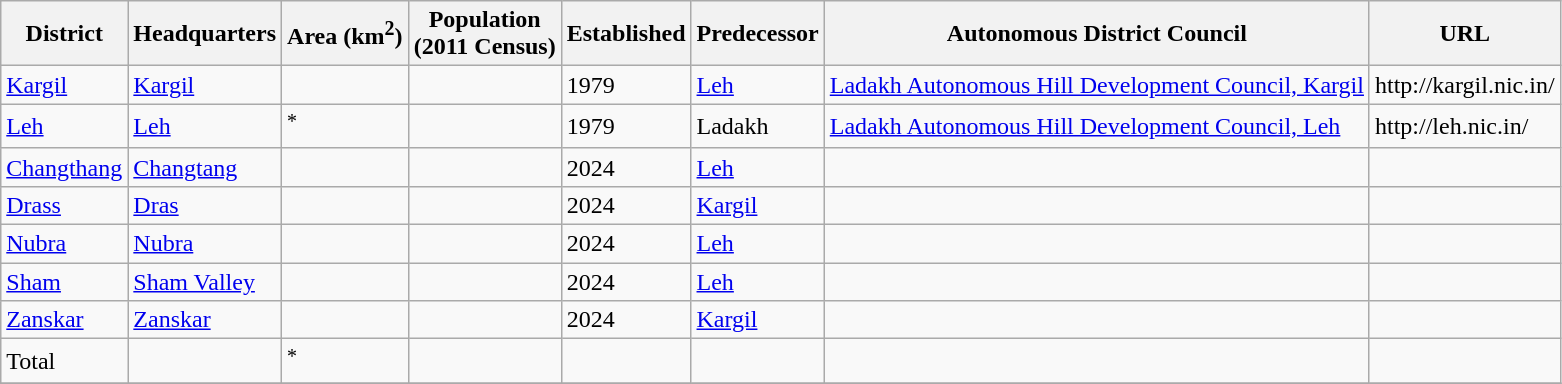<table class="wikitable sortable" style="margin-bottom: 0;">
<tr>
<th>District</th>
<th>Headquarters</th>
<th>Area (km<sup>2</sup>)</th>
<th>Population<br>(2011 Census)</th>
<th>Established</th>
<th>Predecessor</th>
<th>Autonomous District Council</th>
<th>URL</th>
</tr>
<tr>
<td><a href='#'>Kargil</a></td>
<td><a href='#'>Kargil</a></td>
<td></td>
<td></td>
<td>1979</td>
<td><a href='#'>Leh</a></td>
<td><a href='#'>Ladakh Autonomous Hill Development Council, Kargil</a></td>
<td>http://kargil.nic.in/</td>
</tr>
<tr>
<td><a href='#'>Leh</a></td>
<td><a href='#'>Leh</a></td>
<td><sup>*</sup></td>
<td></td>
<td>1979</td>
<td>Ladakh</td>
<td><a href='#'>Ladakh Autonomous Hill Development Council, Leh</a></td>
<td>http://leh.nic.in/</td>
</tr>
<tr>
<td><a href='#'>Changthang</a></td>
<td><a href='#'>Changtang</a></td>
<td></td>
<td></td>
<td>2024</td>
<td><a href='#'>Leh</a></td>
<td></td>
<td></td>
</tr>
<tr>
<td><a href='#'>Drass</a></td>
<td><a href='#'>Dras</a></td>
<td></td>
<td></td>
<td>2024</td>
<td><a href='#'>Kargil</a></td>
<td></td>
<td></td>
</tr>
<tr>
<td><a href='#'>Nubra</a></td>
<td><a href='#'>Nubra</a></td>
<td></td>
<td></td>
<td>2024</td>
<td><a href='#'>Leh</a></td>
<td></td>
<td></td>
</tr>
<tr>
<td><a href='#'>Sham</a></td>
<td><a href='#'>Sham Valley</a></td>
<td></td>
<td></td>
<td>2024</td>
<td><a href='#'>Leh</a></td>
<td></td>
<td></td>
</tr>
<tr>
<td><a href='#'>Zanskar</a></td>
<td><a href='#'>Zanskar</a></td>
<td></td>
<td></td>
<td>2024</td>
<td><a href='#'>Kargil</a></td>
<td></td>
<td></td>
</tr>
<tr>
<td>Total</td>
<td></td>
<td><sup>*</sup></td>
<td></td>
<td></td>
<td></td>
<td></td>
<td></td>
</tr>
<tr>
</tr>
</table>
